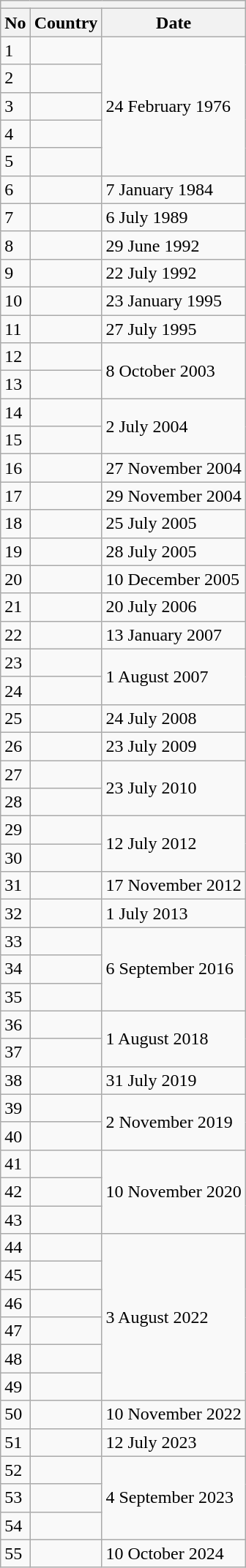<table class="wikitable" border="1">
<tr>
<th colspan="3"></th>
</tr>
<tr>
<th>No</th>
<th>Country</th>
<th>Date</th>
</tr>
<tr>
<td>1</td>
<td></td>
<td rowspan="5">24 February 1976</td>
</tr>
<tr>
<td>2</td>
<td></td>
</tr>
<tr>
<td>3</td>
<td></td>
</tr>
<tr>
<td>4</td>
<td></td>
</tr>
<tr>
<td>5</td>
<td></td>
</tr>
<tr>
<td>6</td>
<td></td>
<td>7 January 1984</td>
</tr>
<tr>
<td>7</td>
<td></td>
<td>6 July 1989</td>
</tr>
<tr>
<td>8</td>
<td></td>
<td>29 June 1992</td>
</tr>
<tr>
<td>9</td>
<td></td>
<td>22 July 1992</td>
</tr>
<tr>
<td>10</td>
<td></td>
<td>23 January 1995</td>
</tr>
<tr>
<td>11</td>
<td></td>
<td>27 July 1995</td>
</tr>
<tr>
<td>12</td>
<td></td>
<td rowspan="2">8 October 2003</td>
</tr>
<tr>
<td>13</td>
<td></td>
</tr>
<tr>
<td>14</td>
<td></td>
<td rowspan="2">2 July 2004</td>
</tr>
<tr>
<td>15</td>
<td></td>
</tr>
<tr>
<td>16</td>
<td></td>
<td>27 November 2004</td>
</tr>
<tr>
<td>17</td>
<td></td>
<td>29 November 2004</td>
</tr>
<tr>
<td>18</td>
<td></td>
<td>25 July 2005</td>
</tr>
<tr>
<td>19</td>
<td></td>
<td>28 July 2005</td>
</tr>
<tr>
<td>20</td>
<td></td>
<td>10 December 2005</td>
</tr>
<tr>
<td>21</td>
<td></td>
<td>20 July 2006</td>
</tr>
<tr>
<td>22</td>
<td></td>
<td>13 January 2007</td>
</tr>
<tr>
<td>23</td>
<td></td>
<td rowspan="2">1 August 2007</td>
</tr>
<tr>
<td>24</td>
<td></td>
</tr>
<tr>
<td>25</td>
<td></td>
<td>24 July 2008</td>
</tr>
<tr>
<td>26</td>
<td></td>
<td>23 July 2009</td>
</tr>
<tr>
<td>27</td>
<td></td>
<td rowspan="2">23 July 2010</td>
</tr>
<tr>
<td>28</td>
<td></td>
</tr>
<tr>
<td>29</td>
<td></td>
<td rowspan="2">12 July 2012</td>
</tr>
<tr>
<td>30</td>
<td></td>
</tr>
<tr>
<td>31</td>
<td></td>
<td>17 November 2012</td>
</tr>
<tr>
<td>32</td>
<td></td>
<td>1 July 2013</td>
</tr>
<tr>
<td>33</td>
<td></td>
<td rowspan="3">6 September 2016</td>
</tr>
<tr>
<td>34</td>
<td></td>
</tr>
<tr>
<td>35</td>
<td></td>
</tr>
<tr>
<td>36</td>
<td></td>
<td rowspan="2">1 August 2018</td>
</tr>
<tr>
<td>37</td>
<td></td>
</tr>
<tr>
<td>38</td>
<td></td>
<td>31 July 2019</td>
</tr>
<tr>
<td>39</td>
<td></td>
<td rowspan="2">2 November 2019</td>
</tr>
<tr>
<td>40</td>
<td></td>
</tr>
<tr>
<td>41</td>
<td></td>
<td rowspan="3">10 November 2020</td>
</tr>
<tr>
<td>42</td>
<td></td>
</tr>
<tr>
<td>43</td>
<td></td>
</tr>
<tr>
<td>44</td>
<td></td>
<td rowspan="6">3 August 2022</td>
</tr>
<tr>
<td>45</td>
<td></td>
</tr>
<tr>
<td>46</td>
<td></td>
</tr>
<tr>
<td>47</td>
<td></td>
</tr>
<tr>
<td>48</td>
<td></td>
</tr>
<tr>
<td>49</td>
<td></td>
</tr>
<tr>
<td>50</td>
<td></td>
<td>10 November 2022</td>
</tr>
<tr>
<td>51</td>
<td></td>
<td>12 July 2023</td>
</tr>
<tr>
<td>52</td>
<td></td>
<td rowspan="3">4 September 2023</td>
</tr>
<tr>
<td>53</td>
<td></td>
</tr>
<tr>
<td>54</td>
<td></td>
</tr>
<tr>
<td>55</td>
<td></td>
<td>10 October 2024</td>
</tr>
</table>
